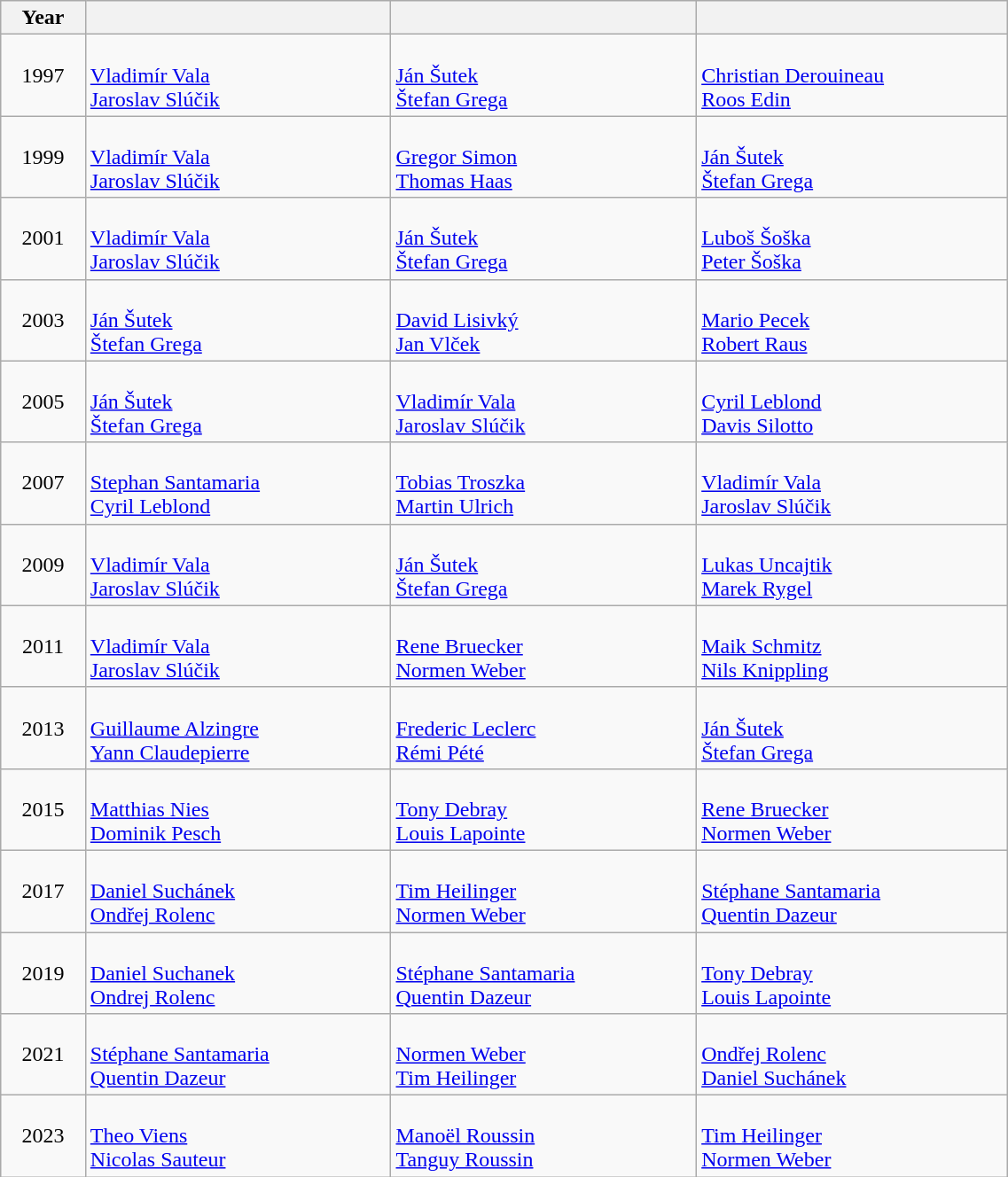<table class="wikitable" width=60% style="font-size:100%; text-align:left;">
<tr>
<th>Year</th>
<th></th>
<th></th>
<th></th>
</tr>
<tr>
<td align=center>1997</td>
<td><br><a href='#'>Vladimír Vala</a><br><a href='#'>Jaroslav Slúčik</a></td>
<td><br><a href='#'>Ján Šutek</a><br><a href='#'>Štefan Grega</a></td>
<td><br><a href='#'>Christian Derouineau</a><br><a href='#'>Roos Edin</a></td>
</tr>
<tr>
<td align=center>1999</td>
<td><br><a href='#'>Vladimír Vala</a><br><a href='#'>Jaroslav Slúčik</a></td>
<td><br><a href='#'>Gregor Simon</a><br><a href='#'>Thomas Haas</a></td>
<td><br><a href='#'>Ján Šutek</a><br><a href='#'>Štefan Grega</a></td>
</tr>
<tr>
<td align=center>2001</td>
<td><br><a href='#'>Vladimír Vala</a><br><a href='#'>Jaroslav Slúčik</a></td>
<td><br><a href='#'>Ján Šutek</a><br><a href='#'>Štefan Grega</a></td>
<td><br><a href='#'>Luboš Šoška</a><br><a href='#'>Peter Šoška</a></td>
</tr>
<tr>
<td align=center>2003</td>
<td><br><a href='#'>Ján Šutek</a><br><a href='#'>Štefan Grega</a></td>
<td><br><a href='#'>David Lisivký</a><br><a href='#'>Jan Vlček</a></td>
<td><br><a href='#'>Mario Pecek</a><br><a href='#'>Robert Raus</a></td>
</tr>
<tr>
<td align=center>2005</td>
<td><br><a href='#'>Ján Šutek</a><br><a href='#'>Štefan Grega</a></td>
<td><br><a href='#'>Vladimír Vala</a><br><a href='#'>Jaroslav Slúčik</a></td>
<td><br><a href='#'>Cyril Leblond</a><br><a href='#'>Davis Silotto</a></td>
</tr>
<tr>
<td align=center>2007</td>
<td><br><a href='#'>Stephan Santamaria</a><br><a href='#'>Cyril Leblond</a></td>
<td><br><a href='#'>Tobias Troszka</a><br><a href='#'>Martin Ulrich</a></td>
<td><br><a href='#'>Vladimír Vala</a><br><a href='#'>Jaroslav Slúčik</a></td>
</tr>
<tr>
<td align=center>2009</td>
<td><br><a href='#'>Vladimír Vala</a><br><a href='#'>Jaroslav Slúčik</a></td>
<td><br><a href='#'>Ján Šutek</a><br><a href='#'>Štefan Grega</a></td>
<td><br><a href='#'>Lukas Uncajtik</a><br><a href='#'>Marek Rygel</a></td>
</tr>
<tr>
<td align=center>2011</td>
<td><br><a href='#'>Vladimír Vala</a><br><a href='#'>Jaroslav Slúčik</a></td>
<td><br><a href='#'>Rene Bruecker</a><br><a href='#'>Normen Weber</a></td>
<td><br><a href='#'>Maik Schmitz</a><br><a href='#'>Nils Knippling</a></td>
</tr>
<tr>
<td align=center>2013</td>
<td><br><a href='#'>Guillaume Alzingre</a><br><a href='#'>Yann Claudepierre</a></td>
<td><br><a href='#'>Frederic Leclerc</a><br><a href='#'>Rémi Pété</a></td>
<td><br><a href='#'>Ján Šutek</a><br><a href='#'>Štefan Grega</a></td>
</tr>
<tr>
<td align=center>2015</td>
<td><br><a href='#'>Matthias Nies</a><br><a href='#'>Dominik Pesch</a></td>
<td><br><a href='#'>Tony Debray</a><br><a href='#'>Louis Lapointe</a></td>
<td><br><a href='#'>Rene Bruecker</a><br><a href='#'>Normen Weber</a></td>
</tr>
<tr>
<td align=center>2017</td>
<td><br><a href='#'>Daniel Suchánek</a><br><a href='#'>Ondřej Rolenc</a></td>
<td><br><a href='#'>Tim Heilinger</a><br><a href='#'>Normen Weber</a></td>
<td><br><a href='#'>Stéphane Santamaria</a><br><a href='#'>Quentin Dazeur</a></td>
</tr>
<tr>
<td align=center>2019</td>
<td><br><a href='#'>Daniel Suchanek</a><br><a href='#'>Ondrej Rolenc</a></td>
<td><br><a href='#'>Stéphane Santamaria</a><br><a href='#'>Quentin Dazeur</a></td>
<td><br><a href='#'>Tony Debray</a><br><a href='#'>Louis Lapointe</a></td>
</tr>
<tr>
<td align=center>2021</td>
<td><br><a href='#'>Stéphane Santamaria</a><br><a href='#'>Quentin Dazeur</a></td>
<td><br><a href='#'>Normen Weber</a><br><a href='#'>Tim Heilinger</a></td>
<td><br><a href='#'>Ondřej Rolenc</a><br><a href='#'>Daniel Suchánek</a></td>
</tr>
<tr>
<td align=center>2023</td>
<td><br><a href='#'>Theo Viens</a><br><a href='#'>Nicolas Sauteur</a></td>
<td><br><a href='#'>Manoël Roussin</a><br><a href='#'>Tanguy Roussin</a></td>
<td><br><a href='#'>Tim Heilinger</a><br><a href='#'>Normen Weber</a></td>
</tr>
</table>
